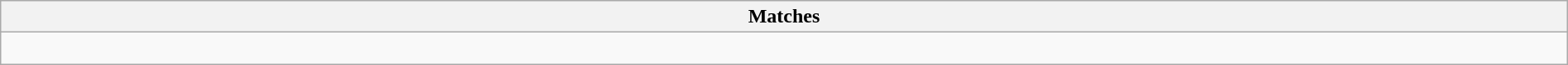<table class="wikitable collapsible collapsed" style="width:100%">
<tr>
<th>Matches</th>
</tr>
<tr>
<td><br>
</td>
</tr>
</table>
